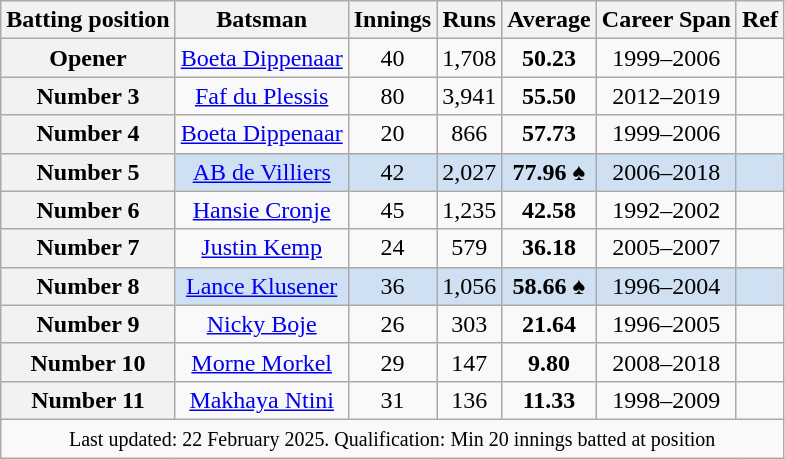<table class="wikitable sortable" style="text-align:center;">
<tr>
<th scope="col">Batting position</th>
<th scope="col">Batsman</th>
<th scope="col">Innings</th>
<th scope="col">Runs</th>
<th scope="col">Average</th>
<th scope="col">Career Span</th>
<th scope="col">Ref</th>
</tr>
<tr>
<th scope="row">Opener</th>
<td><a href='#'>Boeta Dippenaar</a></td>
<td>40</td>
<td>1,708</td>
<td><strong>50.23</strong></td>
<td>1999–2006</td>
<td></td>
</tr>
<tr>
<th scope="row">Number 3</th>
<td><a href='#'>Faf du Plessis</a></td>
<td>80</td>
<td>3,941</td>
<td><strong>55.50</strong></td>
<td>2012–2019</td>
<td></td>
</tr>
<tr>
<th scope="row">Number 4</th>
<td><a href='#'>Boeta Dippenaar</a></td>
<td>20</td>
<td>866</td>
<td><strong>57.73</strong></td>
<td>1999–2006</td>
<td></td>
</tr>
<tr bgcolor=#cee0f2>
<th scope="row">Number 5</th>
<td><a href='#'>AB de Villiers</a></td>
<td>42</td>
<td>2,027</td>
<td><strong>77.96</strong> ♠</td>
<td>2006–2018</td>
<td></td>
</tr>
<tr>
<th scope="row">Number 6</th>
<td><a href='#'>Hansie Cronje</a></td>
<td>45</td>
<td>1,235</td>
<td><strong>42.58</strong></td>
<td>1992–2002</td>
<td></td>
</tr>
<tr>
<th scope="row">Number 7</th>
<td><a href='#'>Justin Kemp</a></td>
<td>24</td>
<td>579</td>
<td><strong>36.18</strong></td>
<td>2005–2007</td>
<td></td>
</tr>
<tr bgcolor=#cee0f2>
<th scope="row">Number 8</th>
<td><a href='#'>Lance Klusener</a></td>
<td>36</td>
<td>1,056</td>
<td><strong>58.66</strong> ♠</td>
<td>1996–2004</td>
<td></td>
</tr>
<tr>
<th scope="row">Number 9</th>
<td><a href='#'>Nicky Boje</a></td>
<td>26</td>
<td>303</td>
<td><strong>21.64</strong></td>
<td>1996–2005</td>
<td></td>
</tr>
<tr>
<th scope="row">Number 10</th>
<td><a href='#'>Morne Morkel</a></td>
<td>29</td>
<td>147</td>
<td><strong>9.80</strong></td>
<td>2008–2018</td>
<td></td>
</tr>
<tr>
<th scope="row">Number 11</th>
<td><a href='#'>Makhaya Ntini</a></td>
<td>31</td>
<td>136</td>
<td><strong>11.33</strong></td>
<td>1998–2009</td>
<td></td>
</tr>
<tr>
<td colspan=7><small>Last updated: 22 February 2025. Qualification: Min 20 innings batted at position</small></td>
</tr>
</table>
